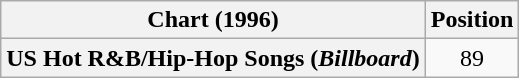<table class="wikitable plainrowheaders" style="text-align:center">
<tr>
<th>Chart (1996)</th>
<th>Position</th>
</tr>
<tr>
<th scope="row">US Hot R&B/Hip-Hop Songs (<em>Billboard</em>)</th>
<td>89</td>
</tr>
</table>
